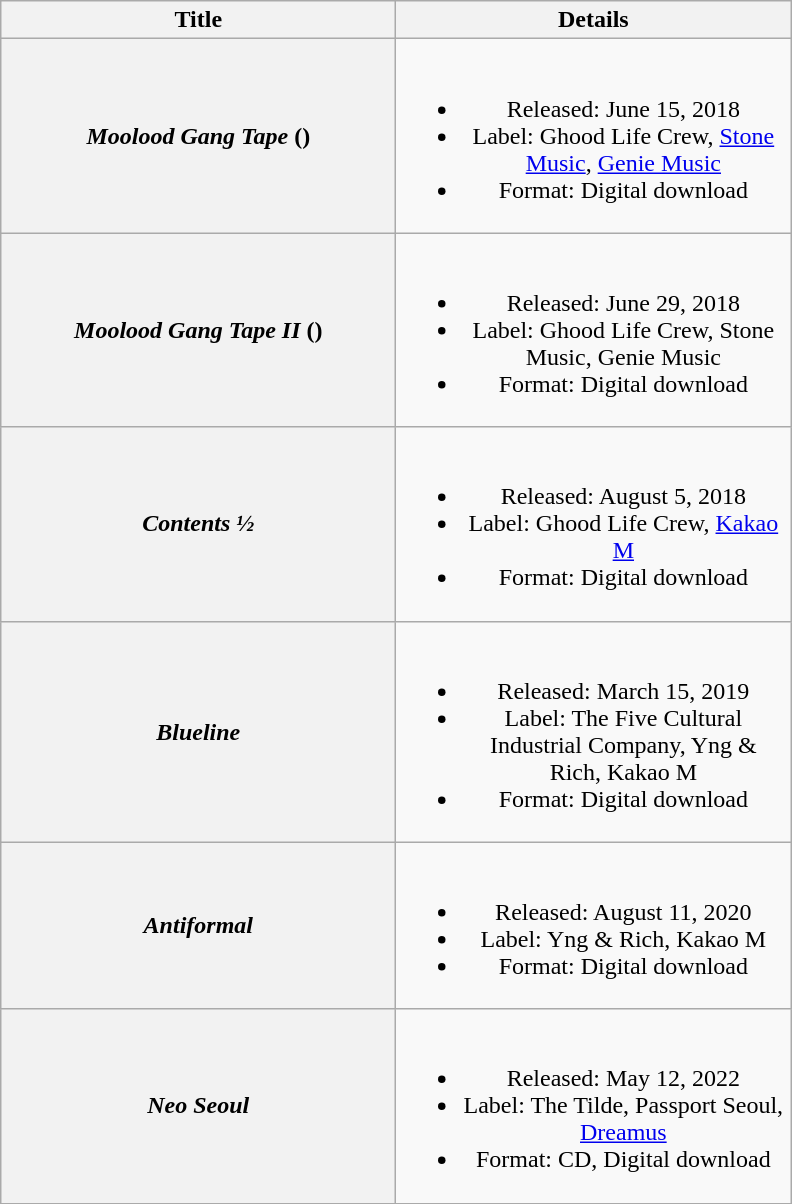<table class="wikitable plainrowheaders" style="text-align:center;" border="1">
<tr>
<th scope="col" style="width:16em;">Title</th>
<th scope="col" style="width:16em;">Details</th>
</tr>
<tr>
<th scope="row"><em>Moolood Gang Tape</em> ()<br></th>
<td><br><ul><li>Released: June 15, 2018</li><li>Label: Ghood Life Crew, <a href='#'>Stone Music</a>, <a href='#'>Genie Music</a></li><li>Format: Digital download</li></ul></td>
</tr>
<tr>
<th scope="row"><em>Moolood Gang Tape II</em> ()<br></th>
<td><br><ul><li>Released: June 29, 2018</li><li>Label: Ghood Life Crew, Stone Music, Genie Music</li><li>Format: Digital download</li></ul></td>
</tr>
<tr>
<th scope="row"><em>Contents ½</em></th>
<td><br><ul><li>Released: August 5, 2018</li><li>Label: Ghood Life Crew, <a href='#'>Kakao M</a></li><li>Format: Digital download</li></ul></td>
</tr>
<tr>
<th scope="row"><em>Blueline</em></th>
<td><br><ul><li>Released: March 15, 2019</li><li>Label: The Five Cultural Industrial Company, Yng & Rich, Kakao M</li><li>Format: Digital download</li></ul></td>
</tr>
<tr>
<th scope="row"><em>Antiformal</em></th>
<td><br><ul><li>Released: August 11, 2020</li><li>Label: Yng & Rich, Kakao M</li><li>Format: Digital download</li></ul></td>
</tr>
<tr>
<th scope="row"><em>Neo Seoul</em></th>
<td><br><ul><li>Released: May 12, 2022</li><li>Label: The Tilde, Passport Seoul, <a href='#'>Dreamus</a></li><li>Format: CD, Digital download</li></ul></td>
</tr>
</table>
